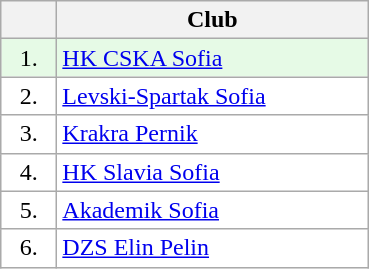<table class="wikitable">
<tr>
<th width="30"></th>
<th width="200">Club</th>
</tr>
<tr bgcolor="#e6fae6" align="center">
<td>1.</td>
<td align="left"><a href='#'>HK CSKA Sofia</a></td>
</tr>
<tr bgcolor="#FFFFFF" align="center">
<td>2.</td>
<td align="left"><a href='#'>Levski-Spartak Sofia</a></td>
</tr>
<tr bgcolor="#FFFFFF" align="center">
<td>3.</td>
<td align="left"><a href='#'>Krakra Pernik</a></td>
</tr>
<tr bgcolor="#FFFFFF" align="center">
<td>4.</td>
<td align="left"><a href='#'>HK Slavia Sofia</a></td>
</tr>
<tr bgcolor="#FFFFFF" align="center">
<td>5.</td>
<td align="left"><a href='#'>Akademik Sofia</a></td>
</tr>
<tr bgcolor="#FFFFFF" align="center">
<td>6.</td>
<td align="left"><a href='#'>DZS Elin Pelin</a></td>
</tr>
</table>
